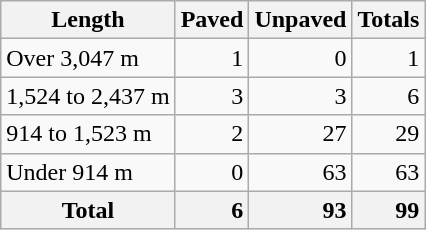<table class=wikitable>
<tr>
<th>Length</th>
<th>Paved</th>
<th>Unpaved</th>
<th>Totals</th>
</tr>
<tr>
<td>Over 3,047 m</td>
<td style="text-align:right;">1</td>
<td style="text-align:right;">0</td>
<td style="text-align:right;">1</td>
</tr>
<tr>
<td>1,524 to 2,437 m</td>
<td style="text-align:right;">3</td>
<td style="text-align:right;">3</td>
<td style="text-align:right;">6</td>
</tr>
<tr>
<td>914 to 1,523 m</td>
<td style="text-align:right;">2</td>
<td style="text-align:right;">27</td>
<td style="text-align:right;">29</td>
</tr>
<tr>
<td>Under 914 m</td>
<td style="text-align:right;">0</td>
<td style="text-align:right;">63</td>
<td style="text-align:right;">63</td>
</tr>
<tr>
<th>Total</th>
<th style="text-align:right;">6</th>
<th style="text-align:right;">93</th>
<th style="text-align:right;">99</th>
</tr>
</table>
